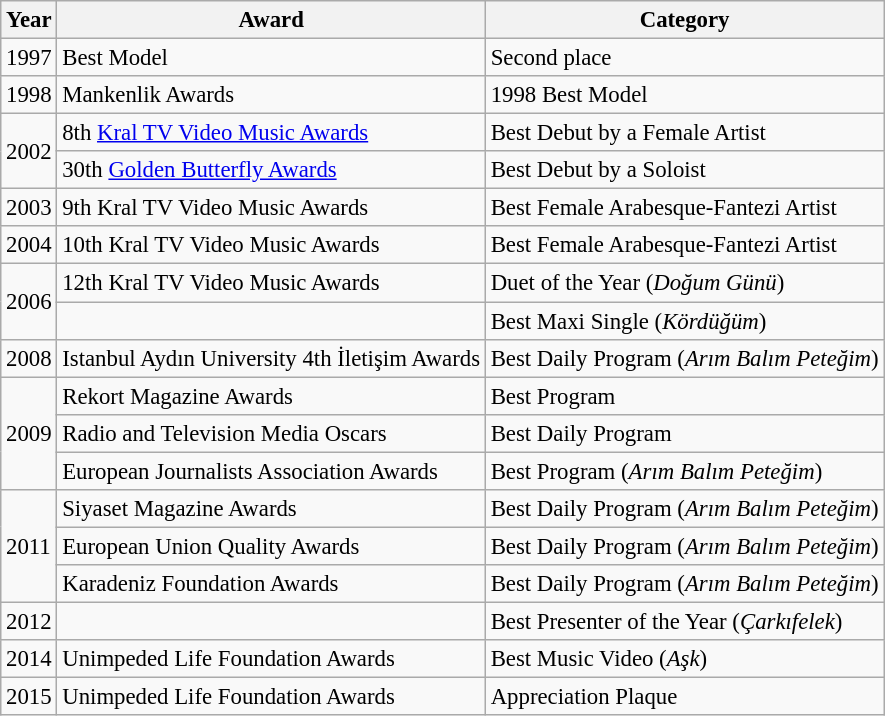<table class="wikitable" style="font-size: 95%;">
<tr>
<th>Year</th>
<th>Award</th>
<th>Category</th>
</tr>
<tr>
<td>1997</td>
<td>Best Model</td>
<td>Second place</td>
</tr>
<tr>
<td>1998</td>
<td>Mankenlik Awards</td>
<td>1998 Best Model</td>
</tr>
<tr>
<td rowspan=2>2002</td>
<td>8th <a href='#'>Kral TV Video Music Awards</a></td>
<td>Best Debut by a Female Artist</td>
</tr>
<tr>
<td>30th <a href='#'>Golden Butterfly Awards</a></td>
<td>Best Debut by a Soloist</td>
</tr>
<tr>
<td>2003</td>
<td>9th Kral TV Video Music Awards</td>
<td>Best Female Arabesque-Fantezi Artist</td>
</tr>
<tr>
<td>2004</td>
<td>10th Kral TV Video Music Awards</td>
<td>Best Female Arabesque-Fantezi Artist</td>
</tr>
<tr>
<td rowspan=2>2006</td>
<td>12th Kral TV Video Music Awards</td>
<td>Duet of the Year (<em>Doğum Günü</em>)</td>
</tr>
<tr>
<td></td>
<td>Best Maxi Single (<em>Kördüğüm</em>)</td>
</tr>
<tr>
<td>2008</td>
<td>Istanbul Aydın University 4th İletişim Awards</td>
<td>Best Daily Program (<em>Arım Balım Peteğim</em>)</td>
</tr>
<tr>
<td rowspan=3>2009</td>
<td>Rekort Magazine Awards</td>
<td>Best Program</td>
</tr>
<tr>
<td>Radio and Television Media Oscars</td>
<td>Best Daily Program</td>
</tr>
<tr>
<td>European Journalists Association Awards</td>
<td>Best Program (<em>Arım Balım Peteğim</em>)</td>
</tr>
<tr>
<td rowspan=3>2011</td>
<td>Siyaset Magazine Awards</td>
<td>Best Daily Program (<em>Arım Balım Peteğim</em>)</td>
</tr>
<tr>
<td>European Union Quality Awards</td>
<td>Best Daily Program (<em>Arım Balım Peteğim</em>)</td>
</tr>
<tr>
<td>Karadeniz Foundation Awards</td>
<td>Best Daily Program (<em>Arım Balım Peteğim</em>)</td>
</tr>
<tr>
<td>2012</td>
<td></td>
<td>Best Presenter of the Year (<em>Çarkıfelek</em>)</td>
</tr>
<tr>
<td>2014</td>
<td>Unimpeded Life Foundation Awards</td>
<td>Best Music Video (<em>Aşk</em>)</td>
</tr>
<tr>
<td>2015</td>
<td>Unimpeded Life Foundation Awards</td>
<td>Appreciation Plaque</td>
</tr>
</table>
